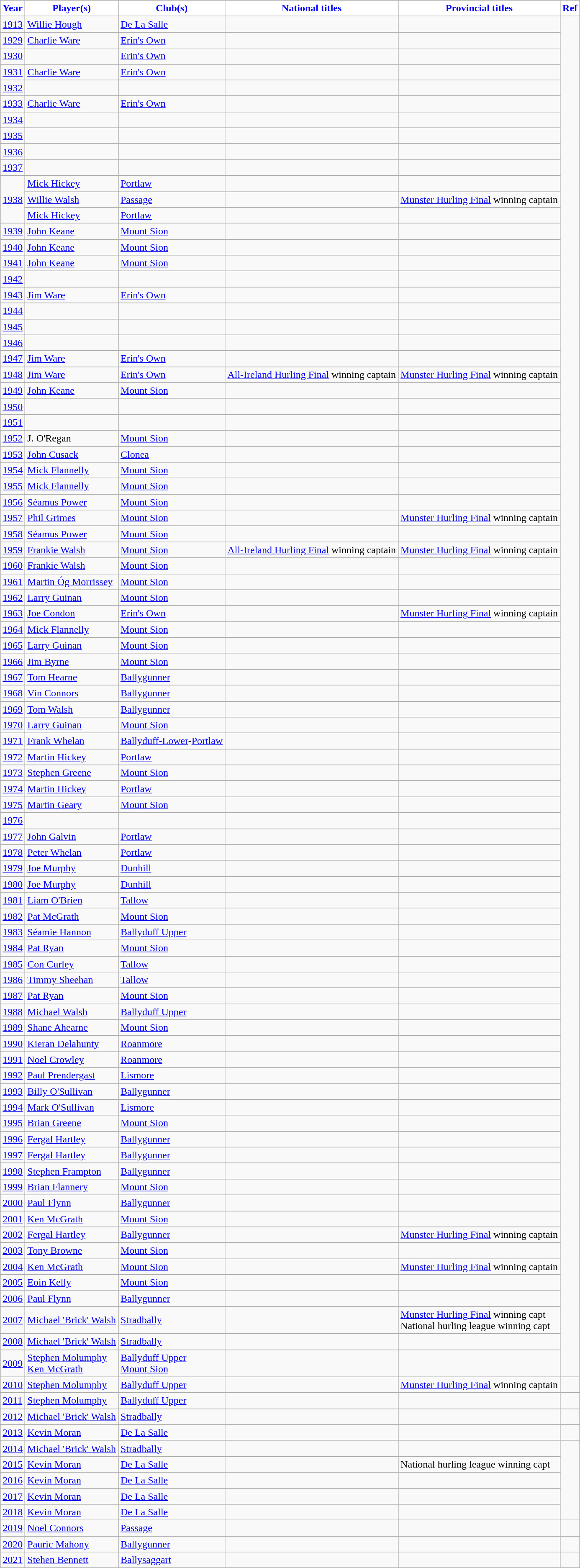<table class="wikitable">
<tr style="text-align:center;background:white;color:blue">
<td><strong>Year</strong></td>
<td><strong>Player(s)</strong></td>
<td><strong>Club(s)</strong></td>
<td><strong>National titles</strong></td>
<td><strong>Provincial titles</strong></td>
<td><strong>Ref</strong></td>
</tr>
<tr>
<td><a href='#'>1913</a></td>
<td style="text-align:left;"><a href='#'>Willie Hough</a></td>
<td><a href='#'>De La Salle</a></td>
<td></td>
<td></td>
</tr>
<tr>
<td><a href='#'>1929</a></td>
<td style="text-align:left;"><a href='#'>Charlie Ware</a></td>
<td><a href='#'>Erin's Own</a></td>
<td></td>
<td></td>
</tr>
<tr>
<td><a href='#'>1930</a></td>
<td style="text-align:left;"></td>
<td><a href='#'>Erin's Own</a></td>
<td></td>
<td></td>
</tr>
<tr>
<td><a href='#'>1931</a></td>
<td style="text-align:left;"><a href='#'>Charlie Ware</a></td>
<td><a href='#'>Erin's Own</a></td>
<td></td>
<td></td>
</tr>
<tr>
<td><a href='#'>1932</a></td>
<td style="text-align:left;"></td>
<td></td>
<td></td>
<td></td>
</tr>
<tr>
<td><a href='#'>1933</a></td>
<td style="text-align:left;"><a href='#'>Charlie Ware</a></td>
<td><a href='#'>Erin's Own</a></td>
<td></td>
<td></td>
</tr>
<tr>
<td><a href='#'>1934</a></td>
<td style="text-align:left;"></td>
<td></td>
<td></td>
<td></td>
</tr>
<tr>
<td><a href='#'>1935</a></td>
<td style="text-align:left;"></td>
<td></td>
<td></td>
<td></td>
</tr>
<tr>
<td><a href='#'>1936</a></td>
<td style="text-align:left;"></td>
<td></td>
<td></td>
<td></td>
</tr>
<tr>
<td><a href='#'>1937</a></td>
<td style="text-align:left;"></td>
<td></td>
<td></td>
<td></td>
</tr>
<tr>
<td rowspan=3><a href='#'>1938</a></td>
<td style="text-align:left;"><a href='#'>Mick Hickey</a></td>
<td><a href='#'>Portlaw</a></td>
<td></td>
<td></td>
</tr>
<tr>
<td style="text-align:left;"><a href='#'>Willie Walsh</a></td>
<td><a href='#'>Passage</a></td>
<td></td>
<td><a href='#'>Munster Hurling Final</a> winning captain</td>
</tr>
<tr>
<td style="text-align:left;"><a href='#'>Mick Hickey</a></td>
<td><a href='#'>Portlaw</a></td>
<td></td>
<td></td>
</tr>
<tr>
<td><a href='#'>1939</a></td>
<td style="text-align:left;"><a href='#'>John Keane</a></td>
<td><a href='#'>Mount Sion</a></td>
<td></td>
<td></td>
</tr>
<tr>
<td><a href='#'>1940</a></td>
<td style="text-align:left;"><a href='#'>John Keane</a></td>
<td><a href='#'>Mount Sion</a></td>
<td></td>
<td></td>
</tr>
<tr>
<td><a href='#'>1941</a></td>
<td style="text-align:left;"><a href='#'>John Keane</a></td>
<td><a href='#'>Mount Sion</a></td>
<td></td>
<td></td>
</tr>
<tr>
<td><a href='#'>1942</a></td>
<td style="text-align:left;"></td>
<td></td>
<td></td>
<td></td>
</tr>
<tr>
<td><a href='#'>1943</a></td>
<td style="text-align:left;"><a href='#'>Jim Ware</a></td>
<td><a href='#'>Erin's Own</a></td>
<td></td>
<td></td>
</tr>
<tr>
<td><a href='#'>1944</a></td>
<td style="text-align:left;"></td>
<td></td>
<td></td>
<td></td>
</tr>
<tr>
<td><a href='#'>1945</a></td>
<td style="text-align:left;"></td>
<td></td>
<td></td>
<td></td>
</tr>
<tr>
<td><a href='#'>1946</a></td>
<td style="text-align:left;"></td>
<td></td>
<td></td>
<td></td>
</tr>
<tr>
<td><a href='#'>1947</a></td>
<td style="text-align:left;"><a href='#'>Jim Ware</a></td>
<td><a href='#'>Erin's Own</a></td>
<td></td>
<td></td>
</tr>
<tr>
<td><a href='#'>1948</a></td>
<td style="text-align:left;"><a href='#'>Jim Ware</a></td>
<td><a href='#'>Erin's Own</a></td>
<td><a href='#'>All-Ireland Hurling Final</a> winning captain</td>
<td><a href='#'>Munster Hurling Final</a> winning captain</td>
</tr>
<tr>
<td><a href='#'>1949</a></td>
<td style="text-align:left;"><a href='#'>John Keane</a></td>
<td><a href='#'>Mount Sion</a></td>
<td></td>
<td></td>
</tr>
<tr>
<td><a href='#'>1950</a></td>
<td style="text-align:left;"></td>
<td></td>
<td></td>
<td></td>
</tr>
<tr>
<td><a href='#'>1951</a></td>
<td style="text-align:left;"></td>
<td></td>
<td></td>
<td></td>
</tr>
<tr>
<td><a href='#'>1952</a></td>
<td style="text-align:left;">J. O'Regan</td>
<td><a href='#'>Mount Sion</a></td>
<td></td>
<td></td>
</tr>
<tr>
<td><a href='#'>1953</a></td>
<td style="text-align:left;"><a href='#'>John Cusack</a></td>
<td><a href='#'>Clonea</a></td>
<td></td>
<td></td>
</tr>
<tr>
<td><a href='#'>1954</a></td>
<td style="text-align:left;"><a href='#'>Mick Flannelly</a></td>
<td><a href='#'>Mount Sion</a></td>
<td></td>
<td></td>
</tr>
<tr>
<td><a href='#'>1955</a></td>
<td style="text-align:left;"><a href='#'>Mick Flannelly</a></td>
<td><a href='#'>Mount Sion</a></td>
<td></td>
<td></td>
</tr>
<tr>
<td><a href='#'>1956</a></td>
<td style="text-align:left;"><a href='#'>Séamus Power</a></td>
<td><a href='#'>Mount Sion</a></td>
<td></td>
<td></td>
</tr>
<tr>
<td><a href='#'>1957</a></td>
<td style="text-align:left;"><a href='#'>Phil Grimes</a></td>
<td><a href='#'>Mount Sion</a></td>
<td></td>
<td><a href='#'>Munster Hurling Final</a> winning captain</td>
</tr>
<tr>
<td><a href='#'>1958</a></td>
<td style="text-align:left;"><a href='#'>Séamus Power</a></td>
<td><a href='#'>Mount Sion</a></td>
<td></td>
<td></td>
</tr>
<tr>
<td><a href='#'>1959</a></td>
<td style="text-align:left;"><a href='#'>Frankie Walsh</a></td>
<td><a href='#'>Mount Sion</a></td>
<td><a href='#'>All-Ireland Hurling Final</a> winning captain</td>
<td><a href='#'>Munster Hurling Final</a> winning captain</td>
</tr>
<tr>
<td><a href='#'>1960</a></td>
<td style="text-align:left;"><a href='#'>Frankie Walsh</a></td>
<td><a href='#'>Mount Sion</a></td>
<td></td>
<td></td>
</tr>
<tr>
<td><a href='#'>1961</a></td>
<td style="text-align:left;"><a href='#'>Martin Óg Morrissey</a></td>
<td><a href='#'>Mount Sion</a></td>
<td></td>
<td></td>
</tr>
<tr>
<td><a href='#'>1962</a></td>
<td style="text-align:left;"><a href='#'>Larry Guinan</a></td>
<td><a href='#'>Mount Sion</a></td>
<td></td>
<td></td>
</tr>
<tr>
<td><a href='#'>1963</a></td>
<td style="text-align:left;"><a href='#'>Joe Condon</a></td>
<td><a href='#'>Erin's Own</a></td>
<td></td>
<td><a href='#'>Munster Hurling Final</a> winning captain</td>
</tr>
<tr>
<td><a href='#'>1964</a></td>
<td style="text-align:left;"><a href='#'>Mick Flannelly</a></td>
<td><a href='#'>Mount Sion</a></td>
<td></td>
<td></td>
</tr>
<tr>
<td><a href='#'>1965</a></td>
<td style="text-align:left;"><a href='#'>Larry Guinan</a></td>
<td><a href='#'>Mount Sion</a></td>
<td></td>
<td></td>
</tr>
<tr>
<td><a href='#'>1966</a></td>
<td style="text-align:left;"><a href='#'>Jim Byrne</a></td>
<td><a href='#'>Mount Sion</a></td>
<td></td>
<td></td>
</tr>
<tr>
<td><a href='#'>1967</a></td>
<td style="text-align:left;"><a href='#'>Tom Hearne</a></td>
<td><a href='#'>Ballygunner</a></td>
<td></td>
<td></td>
</tr>
<tr>
<td><a href='#'>1968</a></td>
<td style="text-align:left;"><a href='#'>Vin Connors</a></td>
<td><a href='#'>Ballygunner</a></td>
<td></td>
<td></td>
</tr>
<tr>
<td><a href='#'>1969</a></td>
<td style="text-align:left;"><a href='#'>Tom Walsh</a></td>
<td><a href='#'>Ballygunner</a></td>
<td></td>
<td></td>
</tr>
<tr>
<td><a href='#'>1970</a></td>
<td style="text-align:left;"><a href='#'>Larry Guinan</a></td>
<td><a href='#'>Mount Sion</a></td>
<td></td>
<td></td>
</tr>
<tr>
<td><a href='#'>1971</a></td>
<td style="text-align:left;"><a href='#'>Frank Whelan</a></td>
<td><a href='#'>Ballyduff-Lower</a>-<a href='#'>Portlaw</a></td>
<td></td>
<td></td>
</tr>
<tr>
<td><a href='#'>1972</a></td>
<td style="text-align:left;"><a href='#'>Martin Hickey</a></td>
<td><a href='#'>Portlaw</a></td>
<td></td>
<td></td>
</tr>
<tr>
<td><a href='#'>1973</a></td>
<td style="text-align:left;"><a href='#'>Stephen Greene</a></td>
<td><a href='#'>Mount Sion</a></td>
<td></td>
<td></td>
</tr>
<tr>
<td><a href='#'>1974</a></td>
<td style="text-align:left;"><a href='#'>Martin Hickey</a></td>
<td><a href='#'>Portlaw</a></td>
<td></td>
<td></td>
</tr>
<tr>
<td><a href='#'>1975</a></td>
<td style="text-align:left;"><a href='#'>Martin Geary</a></td>
<td><a href='#'>Mount Sion</a></td>
<td></td>
<td></td>
</tr>
<tr>
<td><a href='#'>1976</a></td>
<td style="text-align:left;"></td>
<td></td>
<td></td>
<td></td>
</tr>
<tr>
<td><a href='#'>1977</a></td>
<td style="text-align:left;"><a href='#'>John Galvin</a></td>
<td><a href='#'>Portlaw</a></td>
<td></td>
<td></td>
</tr>
<tr>
<td><a href='#'>1978</a></td>
<td style="text-align:left;"><a href='#'>Peter Whelan</a></td>
<td><a href='#'>Portlaw</a></td>
<td></td>
<td></td>
</tr>
<tr>
<td><a href='#'>1979</a></td>
<td style="text-align:left;"><a href='#'>Joe Murphy</a></td>
<td><a href='#'>Dunhill</a></td>
<td></td>
<td></td>
</tr>
<tr>
<td><a href='#'>1980</a></td>
<td style="text-align:left;"><a href='#'>Joe Murphy</a></td>
<td><a href='#'>Dunhill</a></td>
<td></td>
<td></td>
</tr>
<tr>
<td><a href='#'>1981</a></td>
<td style="text-align:left;"><a href='#'>Liam O'Brien</a></td>
<td><a href='#'>Tallow</a></td>
<td></td>
<td></td>
</tr>
<tr>
<td><a href='#'>1982</a></td>
<td style="text-align:left;"><a href='#'>Pat McGrath</a></td>
<td><a href='#'>Mount Sion</a></td>
<td></td>
<td></td>
</tr>
<tr>
<td><a href='#'>1983</a></td>
<td style="text-align:left;"><a href='#'>Séamie Hannon</a></td>
<td><a href='#'>Ballyduff Upper</a></td>
<td></td>
<td></td>
</tr>
<tr>
<td><a href='#'>1984</a></td>
<td style="text-align:left;"><a href='#'>Pat Ryan</a></td>
<td><a href='#'>Mount Sion</a></td>
<td></td>
<td></td>
</tr>
<tr>
<td><a href='#'>1985</a></td>
<td style="text-align:left;"><a href='#'>Con Curley</a></td>
<td><a href='#'>Tallow</a></td>
<td></td>
<td></td>
</tr>
<tr>
<td><a href='#'>1986</a></td>
<td style="text-align:left;"><a href='#'>Timmy Sheehan</a></td>
<td><a href='#'>Tallow</a></td>
<td></td>
<td></td>
</tr>
<tr>
<td><a href='#'>1987</a></td>
<td style="text-align:left;"><a href='#'>Pat Ryan</a></td>
<td><a href='#'>Mount Sion</a></td>
<td></td>
<td></td>
</tr>
<tr>
<td><a href='#'>1988</a></td>
<td style="text-align:left;"><a href='#'>Michael Walsh</a></td>
<td><a href='#'>Ballyduff Upper</a></td>
<td></td>
<td></td>
</tr>
<tr>
<td><a href='#'>1989</a></td>
<td style="text-align:left;"><a href='#'>Shane Ahearne</a></td>
<td><a href='#'>Mount Sion</a></td>
<td></td>
<td></td>
</tr>
<tr>
<td><a href='#'>1990</a></td>
<td style="text-align:left;"><a href='#'>Kieran Delahunty</a></td>
<td><a href='#'>Roanmore</a></td>
<td></td>
<td></td>
</tr>
<tr>
<td><a href='#'>1991</a></td>
<td style="text-align:left;"><a href='#'>Noel Crowley</a></td>
<td><a href='#'>Roanmore</a></td>
<td></td>
<td></td>
</tr>
<tr>
<td><a href='#'>1992</a></td>
<td style="text-align:left;"><a href='#'>Paul Prendergast</a></td>
<td><a href='#'>Lismore</a></td>
<td></td>
<td></td>
</tr>
<tr>
<td><a href='#'>1993</a></td>
<td style="text-align:left;"><a href='#'>Billy O'Sullivan</a></td>
<td><a href='#'>Ballygunner</a></td>
<td></td>
<td></td>
</tr>
<tr>
<td><a href='#'>1994</a></td>
<td style="text-align:left;"><a href='#'>Mark O'Sullivan</a></td>
<td><a href='#'>Lismore</a></td>
<td></td>
<td></td>
</tr>
<tr>
<td><a href='#'>1995</a></td>
<td style="text-align:left;"><a href='#'>Brian Greene</a></td>
<td><a href='#'>Mount Sion</a></td>
<td></td>
<td></td>
</tr>
<tr>
<td><a href='#'>1996</a></td>
<td style="text-align:left;"><a href='#'>Fergal Hartley</a></td>
<td><a href='#'>Ballygunner</a></td>
<td></td>
<td></td>
</tr>
<tr>
<td><a href='#'>1997</a></td>
<td style="text-align:left;"><a href='#'>Fergal Hartley</a></td>
<td><a href='#'>Ballygunner</a></td>
<td></td>
<td></td>
</tr>
<tr>
<td><a href='#'>1998</a></td>
<td style="text-align:left;"><a href='#'>Stephen Frampton</a></td>
<td><a href='#'>Ballygunner</a></td>
<td></td>
<td></td>
</tr>
<tr>
<td><a href='#'>1999</a></td>
<td style="text-align:left;"><a href='#'>Brian Flannery</a></td>
<td><a href='#'>Mount Sion</a></td>
<td></td>
<td></td>
</tr>
<tr>
<td><a href='#'>2000</a></td>
<td style="text-align:left;"><a href='#'>Paul Flynn</a></td>
<td><a href='#'>Ballygunner</a></td>
<td></td>
<td></td>
</tr>
<tr>
<td><a href='#'>2001</a></td>
<td style="text-align:left;"><a href='#'>Ken McGrath</a></td>
<td><a href='#'>Mount Sion</a></td>
<td></td>
<td></td>
</tr>
<tr>
<td><a href='#'>2002</a></td>
<td style="text-align:left;"><a href='#'>Fergal Hartley</a></td>
<td><a href='#'>Ballygunner</a></td>
<td></td>
<td><a href='#'>Munster Hurling Final</a> winning captain</td>
</tr>
<tr>
<td><a href='#'>2003</a></td>
<td style="text-align:left;"><a href='#'>Tony Browne</a></td>
<td><a href='#'>Mount Sion</a></td>
<td></td>
<td></td>
</tr>
<tr>
<td><a href='#'>2004</a></td>
<td style="text-align:left;"><a href='#'>Ken McGrath</a></td>
<td><a href='#'>Mount Sion</a></td>
<td></td>
<td><a href='#'>Munster Hurling Final</a> winning captain</td>
</tr>
<tr>
<td><a href='#'>2005</a></td>
<td style="text-align:left;"><a href='#'>Eoin Kelly</a></td>
<td><a href='#'>Mount Sion</a></td>
<td></td>
<td></td>
</tr>
<tr>
<td><a href='#'>2006</a></td>
<td style="text-align:left;"><a href='#'>Paul Flynn</a></td>
<td><a href='#'>Ballygunner</a></td>
<td></td>
<td></td>
</tr>
<tr>
<td><a href='#'>2007</a></td>
<td style="text-align:left;"><a href='#'>Michael 'Brick' Walsh</a></td>
<td><a href='#'>Stradbally</a></td>
<td></td>
<td><a href='#'>Munster Hurling Final</a> winning capt<br>National hurling league winning capt</td>
</tr>
<tr>
<td><a href='#'>2008</a></td>
<td style="text-align:left;"><a href='#'>Michael 'Brick' Walsh</a></td>
<td><a href='#'>Stradbally</a></td>
<td></td>
<td></td>
</tr>
<tr>
<td><a href='#'>2009</a></td>
<td style="text-align:left;"><a href='#'>Stephen Molumphy</a><br><a href='#'>Ken McGrath</a></td>
<td><a href='#'>Ballyduff Upper</a><br><a href='#'>Mount Sion</a></td>
<td></td>
<td></td>
</tr>
<tr>
<td><a href='#'>2010</a></td>
<td style="text-align:left;"><a href='#'>Stephen Molumphy</a></td>
<td><a href='#'>Ballyduff Upper</a></td>
<td></td>
<td><a href='#'>Munster Hurling Final</a> winning captain</td>
<td></td>
</tr>
<tr>
<td><a href='#'>2011</a></td>
<td style="text-align:left;"><a href='#'>Stephen Molumphy</a></td>
<td><a href='#'>Ballyduff Upper</a></td>
<td></td>
<td></td>
</tr>
<tr>
<td><a href='#'>2012</a></td>
<td style="text-align:left;"><a href='#'>Michael 'Brick' Walsh</a></td>
<td><a href='#'>Stradbally</a></td>
<td></td>
<td></td>
<td></td>
</tr>
<tr>
<td><a href='#'>2013</a></td>
<td style="text-align:left;"><a href='#'>Kevin Moran</a></td>
<td><a href='#'>De La Salle</a></td>
<td></td>
<td></td>
<td></td>
</tr>
<tr>
<td><a href='#'>2014</a></td>
<td style="text-align:left;"><a href='#'>Michael 'Brick' Walsh</a></td>
<td><a href='#'>Stradbally</a></td>
<td></td>
<td></td>
</tr>
<tr>
<td><a href='#'>2015</a></td>
<td style="text-align:left;"><a href='#'>Kevin Moran</a></td>
<td><a href='#'>De La Salle</a></td>
<td></td>
<td>National hurling league winning capt</td>
</tr>
<tr>
<td><a href='#'>2016</a></td>
<td style="text-align:left;"><a href='#'>Kevin Moran</a></td>
<td><a href='#'>De La Salle</a></td>
<td></td>
<td></td>
</tr>
<tr>
<td><a href='#'>2017</a></td>
<td style="text-align:left;"><a href='#'>Kevin Moran</a></td>
<td><a href='#'>De La Salle</a></td>
<td></td>
<td></td>
</tr>
<tr>
<td><a href='#'>2018</a></td>
<td style="text-align:left;"><a href='#'>Kevin Moran</a></td>
<td><a href='#'>De La Salle</a></td>
<td></td>
<td></td>
</tr>
<tr>
<td><a href='#'>2019</a></td>
<td style="text-align:left;"><a href='#'>Noel Connors</a></td>
<td><a href='#'>Passage</a></td>
<td></td>
<td></td>
<td></td>
</tr>
<tr>
<td><a href='#'>2020</a></td>
<td style="text-align:left;"><a href='#'>Pauric Mahony</a></td>
<td><a href='#'>Ballygunner</a></td>
<td></td>
<td></td>
<td></td>
</tr>
<tr>
<td><a href='#'>2021</a></td>
<td style="text-align:left;"><a href='#'>Stehen Bennett</a></td>
<td><a href='#'>Ballysaggart</a></td>
<td></td>
<td></td>
<td></td>
</tr>
</table>
